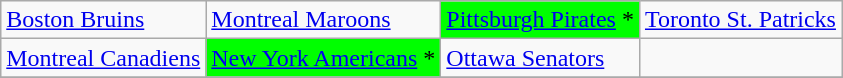<table class="wikitable">
<tr>
<td><a href='#'>Boston Bruins</a></td>
<td><a href='#'>Montreal Maroons</a></td>
<td style="background-color:#00FF00;"><a href='#'>Pittsburgh Pirates</a> *</td>
<td><a href='#'>Toronto St. Patricks</a></td>
</tr>
<tr>
<td><a href='#'>Montreal Canadiens</a></td>
<td style="background-color:#00FF00;"><a href='#'>New York Americans</a> *</td>
<td><a href='#'>Ottawa Senators</a></td>
<td> </td>
</tr>
<tr>
</tr>
</table>
